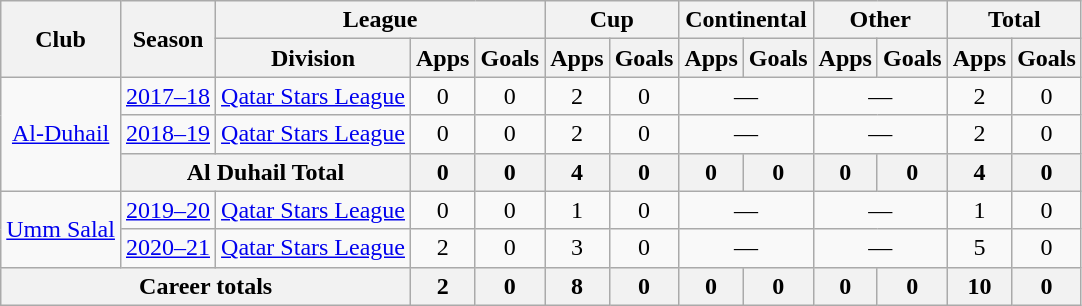<table class="wikitable" style="text-align: center">
<tr>
<th rowspan="2">Club</th>
<th rowspan="2">Season</th>
<th colspan="3">League</th>
<th colspan="2">Cup</th>
<th colspan="2">Continental</th>
<th colspan="2">Other</th>
<th colspan="2">Total</th>
</tr>
<tr>
<th>Division</th>
<th>Apps</th>
<th>Goals</th>
<th>Apps</th>
<th>Goals</th>
<th>Apps</th>
<th>Goals</th>
<th>Apps</th>
<th>Goals</th>
<th>Apps</th>
<th>Goals</th>
</tr>
<tr>
<td rowspan=3><a href='#'>Al-Duhail</a></td>
<td><a href='#'>2017–18</a></td>
<td><a href='#'>Qatar Stars League</a></td>
<td>0</td>
<td>0</td>
<td>2</td>
<td>0</td>
<td colspan="2">—</td>
<td colspan="2">—</td>
<td>2</td>
<td>0</td>
</tr>
<tr>
<td><a href='#'>2018–19</a></td>
<td><a href='#'>Qatar Stars League</a></td>
<td>0</td>
<td>0</td>
<td>2</td>
<td>0</td>
<td colspan="2">—</td>
<td colspan="2">—</td>
<td>2</td>
<td>0</td>
</tr>
<tr>
<th colspan="2">Al Duhail Total</th>
<th>0</th>
<th>0</th>
<th>4</th>
<th>0</th>
<th>0</th>
<th>0</th>
<th>0</th>
<th>0</th>
<th>4</th>
<th>0</th>
</tr>
<tr>
<td rowspan=2><a href='#'>Umm Salal</a></td>
<td><a href='#'>2019–20</a></td>
<td><a href='#'>Qatar Stars League</a></td>
<td>0</td>
<td>0</td>
<td>1</td>
<td>0</td>
<td colspan=2>—</td>
<td colspan=2>—</td>
<td>1</td>
<td>0</td>
</tr>
<tr>
<td><a href='#'>2020–21</a></td>
<td><a href='#'>Qatar Stars League</a></td>
<td>2</td>
<td>0</td>
<td>3</td>
<td>0</td>
<td colspan=2>—</td>
<td colspan=2>—</td>
<td>5</td>
<td>0</td>
</tr>
<tr>
<th colspan=3>Career totals</th>
<th>2</th>
<th>0</th>
<th>8</th>
<th>0</th>
<th>0</th>
<th>0</th>
<th>0</th>
<th>0</th>
<th>10</th>
<th>0</th>
</tr>
</table>
